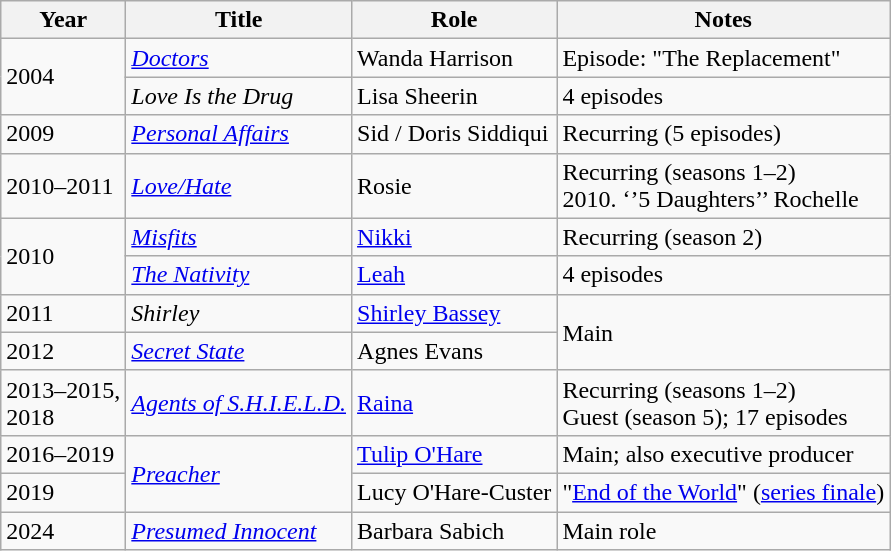<table class="wikitable sortable">
<tr>
<th>Year</th>
<th>Title</th>
<th>Role</th>
<th class="unsortable">Notes</th>
</tr>
<tr>
<td rowspan=2>2004</td>
<td><em><a href='#'>Doctors</a></em></td>
<td>Wanda Harrison</td>
<td>Episode: "The Replacement"</td>
</tr>
<tr>
<td><em>Love Is the Drug</em></td>
<td>Lisa Sheerin</td>
<td>4 episodes</td>
</tr>
<tr>
<td>2009</td>
<td><em><a href='#'>Personal Affairs</a></em></td>
<td>Sid / Doris Siddiqui</td>
<td>Recurring (5 episodes)</td>
</tr>
<tr>
<td>2010–2011</td>
<td><em><a href='#'>Love/Hate</a></em></td>
<td>Rosie</td>
<td>Recurring (seasons 1–2)<br>2010. ‘’5 Daughters’’
Rochelle</td>
</tr>
<tr>
<td rowspan=2>2010</td>
<td><em><a href='#'>Misfits</a></em></td>
<td><a href='#'>Nikki</a></td>
<td>Recurring (season 2)</td>
</tr>
<tr>
<td><em><a href='#'>The Nativity</a></em></td>
<td><a href='#'>Leah</a></td>
<td>4 episodes</td>
</tr>
<tr>
<td>2011</td>
<td><em>Shirley</em></td>
<td><a href='#'>Shirley Bassey</a></td>
<td rowspan=2>Main</td>
</tr>
<tr>
<td>2012</td>
<td><em><a href='#'>Secret State</a></em></td>
<td>Agnes Evans</td>
</tr>
<tr>
<td>2013–2015,<br>2018</td>
<td><em><a href='#'>Agents of S.H.I.E.L.D.</a></em></td>
<td><a href='#'>Raina</a></td>
<td>Recurring (seasons 1–2)<br>Guest (season 5); 17 episodes</td>
</tr>
<tr>
<td>2016–2019</td>
<td rowspan="2"><em><a href='#'>Preacher</a></em></td>
<td><a href='#'>Tulip O'Hare</a></td>
<td>Main; also executive producer</td>
</tr>
<tr>
<td>2019</td>
<td>Lucy O'Hare-Custer</td>
<td>"<a href='#'>End of the World</a>" (<a href='#'>series finale</a>)</td>
</tr>
<tr>
<td>2024</td>
<td><em><a href='#'>Presumed Innocent</a></em></td>
<td>Barbara Sabich</td>
<td>Main role</td>
</tr>
</table>
